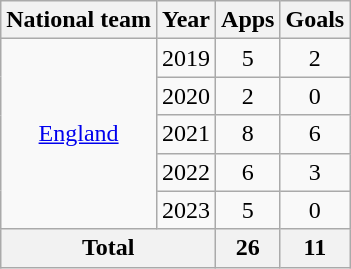<table class=wikitable style=text-align:center>
<tr>
<th>National team</th>
<th>Year</th>
<th>Apps</th>
<th>Goals</th>
</tr>
<tr>
<td rowspan="5"><a href='#'>England</a></td>
<td>2019</td>
<td>5</td>
<td>2</td>
</tr>
<tr>
<td>2020</td>
<td>2</td>
<td>0</td>
</tr>
<tr>
<td>2021</td>
<td>8</td>
<td>6</td>
</tr>
<tr>
<td>2022</td>
<td>6</td>
<td>3</td>
</tr>
<tr>
<td>2023</td>
<td>5</td>
<td>0</td>
</tr>
<tr>
<th colspan="2">Total</th>
<th>26</th>
<th>11</th>
</tr>
</table>
